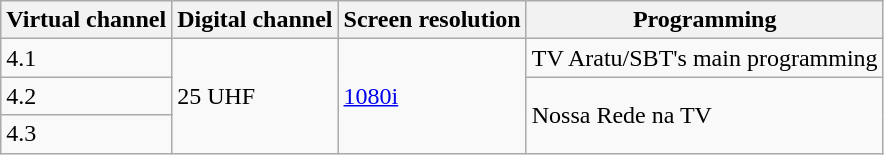<table class = wikitable>
<tr>
<th>Virtual channel</th>
<th>Digital channel</th>
<th>Screen resolution</th>
<th>Programming</th>
</tr>
<tr>
<td>4.1</td>
<td rowspan=3>25 UHF</td>
<td rowspan=3><a href='#'>1080i</a></td>
<td>TV Aratu/SBT's main programming</td>
</tr>
<tr>
<td>4.2</td>
<td rowspan=2>Nossa Rede na TV</td>
</tr>
<tr>
<td>4.3</td>
</tr>
</table>
